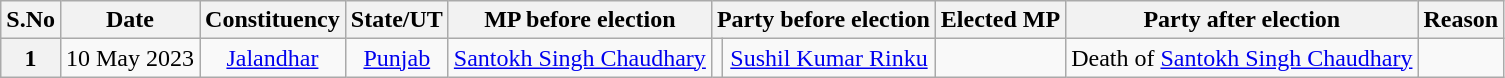<table class="wikitable sortable" style="text-align:center;">
<tr>
<th>S.No</th>
<th>Date</th>
<th>Constituency</th>
<th>State/UT</th>
<th>MP before election</th>
<th colspan=2>Party before election</th>
<th>Elected MP</th>
<th colspan=2>Party after election</th>
<th>Reason</th>
</tr>
<tr>
<th>1</th>
<td>10 May 2023</td>
<td><a href='#'>Jalandhar</a></td>
<td><a href='#'>Punjab</a></td>
<td><a href='#'>Santokh Singh Chaudhary</a></td>
<td></td>
<td><a href='#'>Sushil Kumar Rinku</a></td>
<td></td>
<td>Death of <a href='#'>Santokh Singh Chaudhary</a></td>
</tr>
</table>
